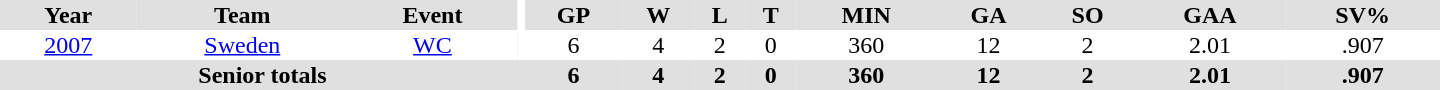<table border="0" cellpadding="1" cellspacing="0" ID="Table3" style="text-align:center; width:60em">
<tr ALIGN="center" bgcolor="#e0e0e0">
<th>Year</th>
<th>Team</th>
<th>Event</th>
<th rowspan="99" bgcolor="#ffffff"></th>
<th>GP</th>
<th>W</th>
<th>L</th>
<th>T</th>
<th>MIN</th>
<th>GA</th>
<th>SO</th>
<th>GAA</th>
<th>SV%</th>
</tr>
<tr>
<td><a href='#'>2007</a></td>
<td><a href='#'>Sweden</a></td>
<td><a href='#'>WC</a></td>
<td>6</td>
<td>4</td>
<td>2</td>
<td>0</td>
<td>360</td>
<td>12</td>
<td>2</td>
<td>2.01</td>
<td>.907</td>
</tr>
<tr bgcolor="#e0e0e0">
<th colspan=4>Senior totals</th>
<th>6</th>
<th>4</th>
<th>2</th>
<th>0</th>
<th>360</th>
<th>12</th>
<th>2</th>
<th>2.01</th>
<th>.907</th>
</tr>
</table>
